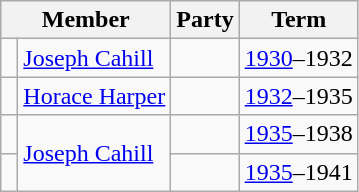<table class="wikitable">
<tr>
<th colspan="2">Member</th>
<th>Party</th>
<th>Term</th>
</tr>
<tr>
<td> </td>
<td><a href='#'>Joseph Cahill</a></td>
<td></td>
<td><a href='#'>1930</a>–1932</td>
</tr>
<tr>
<td> </td>
<td><a href='#'>Horace Harper</a></td>
<td></td>
<td><a href='#'>1932</a>–1935</td>
</tr>
<tr>
<td> </td>
<td rowspan="2"><a href='#'>Joseph Cahill</a></td>
<td></td>
<td><a href='#'>1935</a>–1938</td>
</tr>
<tr>
<td> </td>
<td></td>
<td><a href='#'>1935</a>–1941</td>
</tr>
</table>
